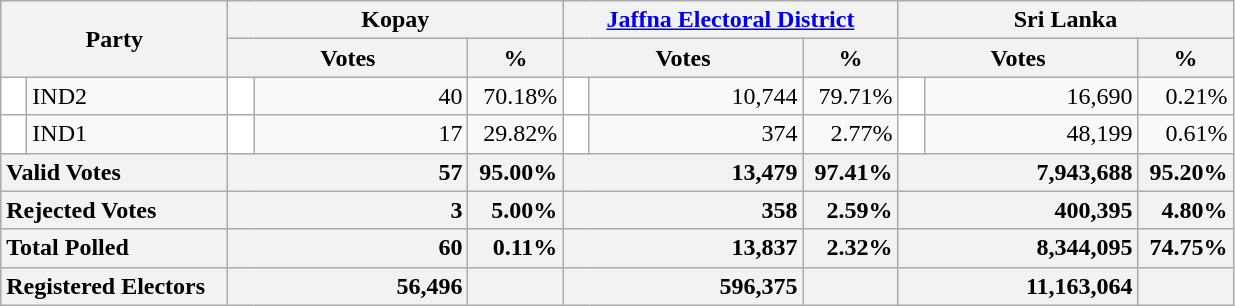<table class="wikitable">
<tr>
<th colspan="2" width="144px"rowspan="2">Party</th>
<th colspan="3" width="216px">Kopay</th>
<th colspan="3" width="216px"><a href='#'>Jaffna Electoral District</a></th>
<th colspan="3" width="216px">Sri Lanka</th>
</tr>
<tr>
<th colspan="2" width="144px">Votes</th>
<th>%</th>
<th colspan="2" width="144px">Votes</th>
<th>%</th>
<th colspan="2" width="144px">Votes</th>
<th>%</th>
</tr>
<tr>
<td style="background-color:white;" width="10px"></td>
<td style="text-align:left;">IND2</td>
<td style="background-color:white;" width="10px"></td>
<td style="text-align:right;">40</td>
<td style="text-align:right;">70.18%</td>
<td style="background-color:white;" width="10px"></td>
<td style="text-align:right;">10,744</td>
<td style="text-align:right;">79.71%</td>
<td style="background-color:white;" width="10px"></td>
<td style="text-align:right;">16,690</td>
<td style="text-align:right;">0.21%</td>
</tr>
<tr>
<td style="background-color:white;" width="10px"></td>
<td style="text-align:left;">IND1</td>
<td style="background-color:white;" width="10px"></td>
<td style="text-align:right;">17</td>
<td style="text-align:right;">29.82%</td>
<td style="background-color:white;" width="10px"></td>
<td style="text-align:right;">374</td>
<td style="text-align:right;">2.77%</td>
<td style="background-color:white;" width="10px"></td>
<td style="text-align:right;">48,199</td>
<td style="text-align:right;">0.61%</td>
</tr>
<tr>
<th colspan="2" width="144px"style="text-align:left;">Valid Votes</th>
<th style="text-align:right;"colspan="2" width="144px">57</th>
<th style="text-align:right;">95.00%</th>
<th style="text-align:right;"colspan="2" width="144px">13,479</th>
<th style="text-align:right;">97.41%</th>
<th style="text-align:right;"colspan="2" width="144px">7,943,688</th>
<th style="text-align:right;">95.20%</th>
</tr>
<tr>
<th colspan="2" width="144px"style="text-align:left;">Rejected Votes</th>
<th style="text-align:right;"colspan="2" width="144px">3</th>
<th style="text-align:right;">5.00%</th>
<th style="text-align:right;"colspan="2" width="144px">358</th>
<th style="text-align:right;">2.59%</th>
<th style="text-align:right;"colspan="2" width="144px">400,395</th>
<th style="text-align:right;">4.80%</th>
</tr>
<tr>
<th colspan="2" width="144px"style="text-align:left;">Total Polled</th>
<th style="text-align:right;"colspan="2" width="144px">60</th>
<th style="text-align:right;">0.11%</th>
<th style="text-align:right;"colspan="2" width="144px">13,837</th>
<th style="text-align:right;">2.32%</th>
<th style="text-align:right;"colspan="2" width="144px">8,344,095</th>
<th style="text-align:right;">74.75%</th>
</tr>
<tr>
<th colspan="2" width="144px"style="text-align:left;">Registered Electors</th>
<th style="text-align:right;"colspan="2" width="144px">56,496</th>
<th></th>
<th style="text-align:right;"colspan="2" width="144px">596,375</th>
<th></th>
<th style="text-align:right;"colspan="2" width="144px">11,163,064</th>
<th></th>
</tr>
</table>
